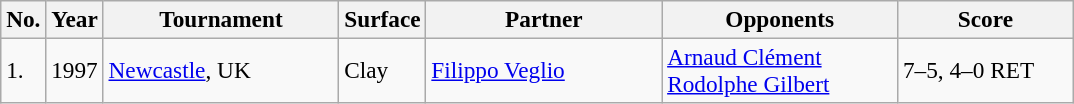<table class="sortable wikitable" style=font-size:97%>
<tr>
<th style="width:20px">No.</th>
<th style="width:30px">Year</th>
<th style="width:150px">Tournament</th>
<th style="width:50px">Surface</th>
<th style="width:150px">Partner</th>
<th style="width:150px">Opponents</th>
<th style="width:110px" class="unsortable">Score</th>
</tr>
<tr>
<td>1.</td>
<td>1997</td>
<td><a href='#'>Newcastle</a>, UK</td>
<td>Clay</td>
<td> <a href='#'>Filippo Veglio</a></td>
<td> <a href='#'>Arnaud Clément</a><br> <a href='#'>Rodolphe Gilbert</a></td>
<td>7–5, 4–0 RET</td>
</tr>
</table>
